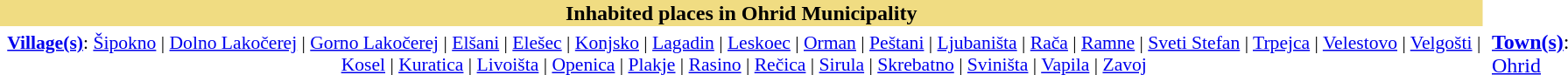<table class="toccolours" style="margin: 0 2em 0 2em;">
<tr>
<th style="background:#F0DC82" width="100%">Inhabited places in <strong>Ohrid Municipality</strong></th>
<th></th>
</tr>
<tr>
<td align="center" style="font-size: 90%;" colspan="3"><strong><a href='#'>Village(s)</a></strong>: <a href='#'>Šipokno</a> | <a href='#'>Dolno Lakočerej</a> | <a href='#'>Gorno Lakočerej</a> | <a href='#'>Elšani</a> | <a href='#'>Elešec</a> | <a href='#'>Konjsko</a> | <a href='#'>Lagadin</a> | <a href='#'>Leskoec</a> | <a href='#'>Orman</a> | <a href='#'>Peštani</a> | <a href='#'>Ljubaništa</a> | <a href='#'>Rača</a> | <a href='#'>Ramne</a> | <a href='#'>Sveti Stefan</a> | <a href='#'>Trpejca</a> | <a href='#'>Velestovo</a> | <a href='#'>Velgošti</a> | <a href='#'>Kosel</a> | <a href='#'>Kuratica</a> | <a href='#'>Livoišta</a> | <a href='#'>Openica</a> | <a href='#'>Plakje</a> | <a href='#'>Rasino</a> | <a href='#'>Rečica</a> | <a href='#'>Sirula</a> | <a href='#'>Skrebatno</a> | <a href='#'>Sviništa</a> | <a href='#'>Vapila</a> | <a href='#'>Zavoj</a></td>
<td><strong><a href='#'>Town(s)</a></strong>: <a href='#'>Ohrid</a></td>
</tr>
</table>
